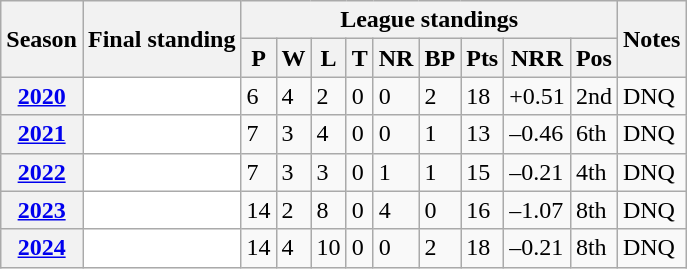<table class="wikitable sortable">
<tr>
<th scope="col" rowspan="2">Season</th>
<th scope="col" rowspan="2">Final standing</th>
<th scope="col" colspan="9">League standings</th>
<th scope="col" rowspan="2">Notes</th>
</tr>
<tr>
<th scope="col">P</th>
<th scope="col">W</th>
<th scope="col">L</th>
<th scope="col">T</th>
<th scope="col">NR</th>
<th scope="col">BP</th>
<th scope="col">Pts</th>
<th scope="col">NRR</th>
<th scope="col">Pos</th>
</tr>
<tr>
<th scope="row"><a href='#'>2020</a></th>
<td style="background: white;"></td>
<td>6</td>
<td>4</td>
<td>2</td>
<td>0</td>
<td>0</td>
<td>2</td>
<td>18</td>
<td>+0.51</td>
<td>2nd</td>
<td>DNQ</td>
</tr>
<tr>
<th scope="row"><a href='#'>2021</a></th>
<td style="background: white;"></td>
<td>7</td>
<td>3</td>
<td>4</td>
<td>0</td>
<td>0</td>
<td>1</td>
<td>13</td>
<td>–0.46</td>
<td>6th</td>
<td>DNQ</td>
</tr>
<tr>
<th scope="row"><a href='#'>2022</a></th>
<td style="background: white;"></td>
<td>7</td>
<td>3</td>
<td>3</td>
<td>0</td>
<td>1</td>
<td>1</td>
<td>15</td>
<td>–0.21</td>
<td>4th</td>
<td>DNQ</td>
</tr>
<tr>
<th scope="row"><a href='#'>2023</a></th>
<td style="background: white;"></td>
<td>14</td>
<td>2</td>
<td>8</td>
<td>0</td>
<td>4</td>
<td>0</td>
<td>16</td>
<td>–1.07</td>
<td>8th</td>
<td>DNQ</td>
</tr>
<tr>
<th scope="row"><a href='#'>2024</a></th>
<td style="background: white;"></td>
<td>14</td>
<td>4</td>
<td>10</td>
<td>0</td>
<td>0</td>
<td>2</td>
<td>18</td>
<td>–0.21</td>
<td>8th</td>
<td>DNQ</td>
</tr>
</table>
